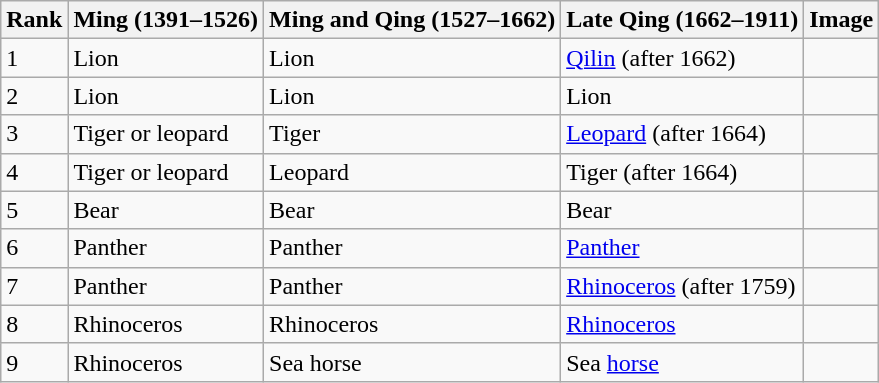<table class="wikitable">
<tr>
<th>Rank</th>
<th>Ming (1391–1526)</th>
<th>Ming and Qing (1527–1662)</th>
<th>Late Qing (1662–1911)</th>
<th>Image</th>
</tr>
<tr>
<td>1</td>
<td>Lion</td>
<td>Lion</td>
<td><a href='#'>Qilin</a> (after 1662)</td>
<td></td>
</tr>
<tr>
<td>2</td>
<td>Lion</td>
<td>Lion</td>
<td>Lion</td>
</tr>
<tr>
<td>3</td>
<td>Tiger or leopard</td>
<td>Tiger</td>
<td><a href='#'>Leopard</a> (after 1664)</td>
<td></td>
</tr>
<tr>
<td>4</td>
<td>Tiger or leopard</td>
<td>Leopard</td>
<td>Tiger (after 1664)</td>
<td></td>
</tr>
<tr>
<td>5</td>
<td>Bear</td>
<td>Bear</td>
<td>Bear</td>
<td></td>
</tr>
<tr>
<td>6</td>
<td>Panther</td>
<td>Panther</td>
<td><a href='#'>Panther</a></td>
<td></td>
</tr>
<tr>
<td>7</td>
<td>Panther</td>
<td>Panther</td>
<td><a href='#'>Rhinoceros</a> (after 1759)</td>
<td></td>
</tr>
<tr>
<td>8</td>
<td>Rhinoceros</td>
<td>Rhinoceros</td>
<td><a href='#'>Rhinoceros</a></td>
<td></td>
</tr>
<tr>
<td>9</td>
<td>Rhinoceros</td>
<td>Sea horse</td>
<td>Sea <a href='#'>horse</a></td>
<td></td>
</tr>
</table>
